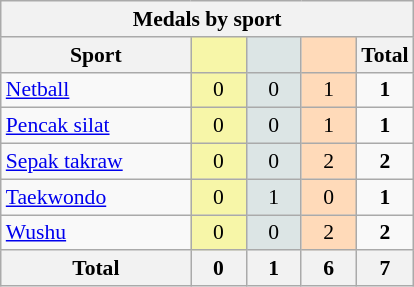<table class="wikitable" style="font-size:90%; text-align:center;">
<tr>
<th colspan=5>Medals by sport</th>
</tr>
<tr>
<th width=120>Sport</th>
<th scope="col" width=30 style="background:#F7F6A8;"></th>
<th scope="col" width=30 style="background:#DCE5E5;"></th>
<th scope="col" width=30 style="background:#FFDAB9;"></th>
<th width=30>Total</th>
</tr>
<tr>
<td align=left><a href='#'>Netball</a></td>
<td style="background:#F7F6A8;">0</td>
<td style="background:#DCE5E5;">0</td>
<td style="background:#FFDAB9;">1</td>
<td><strong>1</strong></td>
</tr>
<tr>
<td align=left><a href='#'>Pencak silat</a></td>
<td style="background:#F7F6A8;">0</td>
<td style="background:#DCE5E5;">0</td>
<td style="background:#FFDAB9;">1</td>
<td><strong>1</strong></td>
</tr>
<tr>
<td align=left><a href='#'>Sepak takraw</a></td>
<td style="background:#F7F6A8;">0</td>
<td style="background:#DCE5E5;">0</td>
<td style="background:#FFDAB9;">2</td>
<td><strong>2</strong></td>
</tr>
<tr>
<td align=left><a href='#'>Taekwondo</a></td>
<td style="background:#F7F6A8;">0</td>
<td style="background:#DCE5E5;">1</td>
<td style="background:#FFDAB9;">0</td>
<td><strong>1</strong></td>
</tr>
<tr>
<td align=left><a href='#'>Wushu</a></td>
<td style="background:#F7F6A8;">0</td>
<td style="background:#DCE5E5;">0</td>
<td style="background:#FFDAB9;">2</td>
<td><strong>2</strong></td>
</tr>
<tr class="sortbottom">
<th>Total</th>
<th>0</th>
<th>1</th>
<th>6</th>
<th>7</th>
</tr>
</table>
